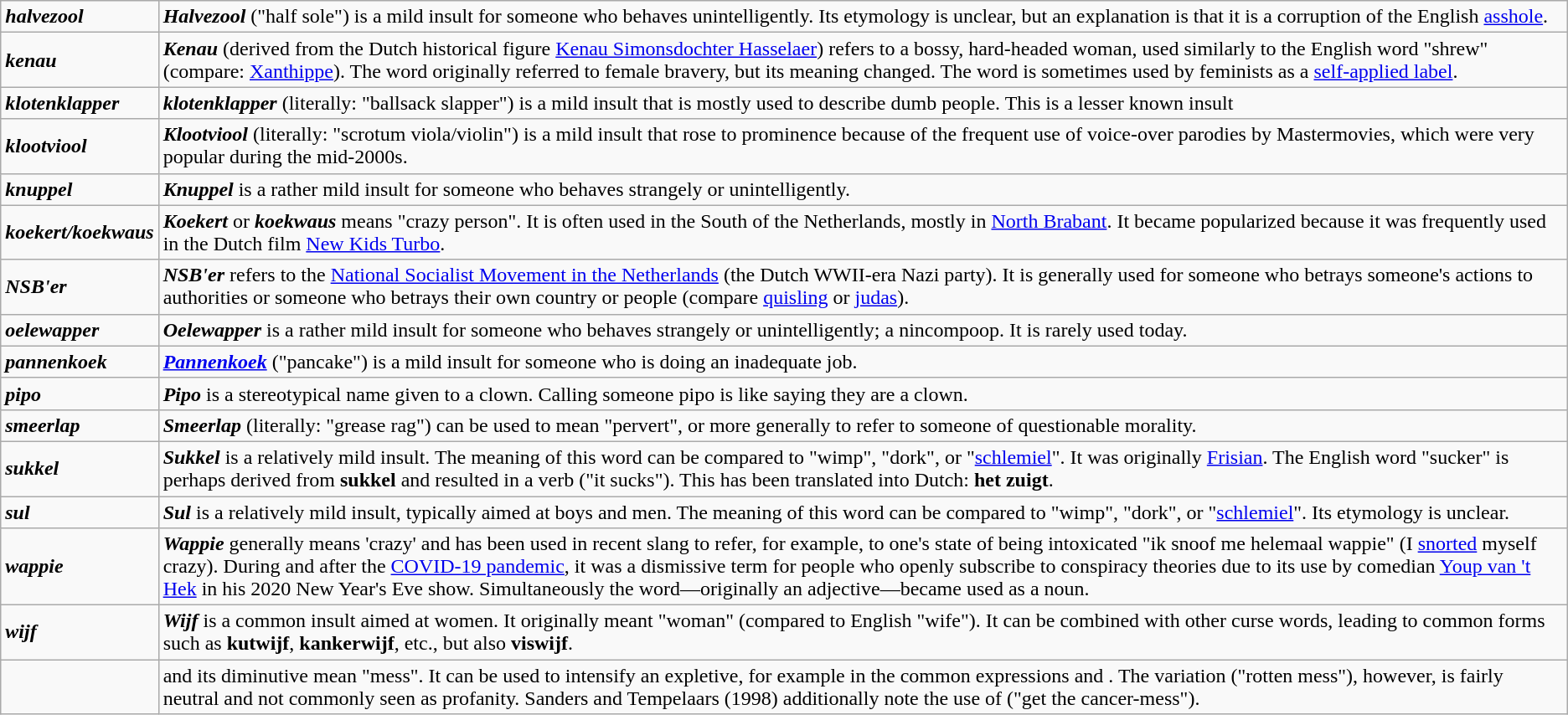<table class="wikitable">
<tr>
<td><strong><em>halvezool</em></strong></td>
<td><strong><em>Halvezool</em></strong> ("half sole") is a mild insult for someone who behaves unintelligently. Its etymology is unclear, but an explanation is that it is a corruption of the English <a href='#'>asshole</a>.</td>
</tr>
<tr>
<td><strong><em>kenau</em></strong></td>
<td><strong><em>Kenau</em></strong> (derived from the Dutch historical figure <a href='#'>Kenau Simonsdochter Hasselaer</a>) refers to a bossy, hard-headed woman, used similarly to the English word "shrew" (compare: <a href='#'>Xanthippe</a>). The word originally referred to female bravery, but its meaning changed. The word is sometimes used by feminists as a <a href='#'>self-applied label</a>.</td>
</tr>
<tr>
<td><strong><em>klotenklapper</em></strong></td>
<td><strong><em>klotenklapper</em></strong> (literally: "ballsack slapper") is a mild insult that is mostly used to describe dumb people. This is a lesser known insult </td>
</tr>
<tr>
<td><strong><em>klootviool</em></strong></td>
<td><strong><em>Klootviool</em></strong> (literally: "scrotum viola/violin") is a mild insult that rose to prominence because of the frequent use of voice-over parodies by Mastermovies, which were very popular during the mid-2000s.</td>
</tr>
<tr>
<td><strong><em>knuppel</em></strong></td>
<td><strong><em>Knuppel</em></strong> is a rather mild insult for someone who behaves strangely or unintelligently.</td>
</tr>
<tr>
<td><strong><em>koekert/koekwaus</em></strong></td>
<td><strong><em>Koekert</em></strong> or <strong><em>koekwaus</em></strong> means "crazy person". It is often used in the South of the Netherlands, mostly in <a href='#'>North Brabant</a>. It became popularized because it was frequently used in the Dutch film <a href='#'>New Kids Turbo</a>.</td>
</tr>
<tr>
<td><strong><em>NSB'er</em></strong></td>
<td><strong><em>NSB'er</em></strong> refers to the <a href='#'>National Socialist Movement in the Netherlands</a> (the Dutch WWII-era Nazi party). It is generally used for someone who betrays someone's actions to authorities or someone who betrays their own country or people (compare <a href='#'>quisling</a> or <a href='#'>judas</a>).</td>
</tr>
<tr>
<td><strong><em>oelewapper</em></strong></td>
<td><strong><em>Oelewapper</em></strong> is a rather mild insult for someone who behaves strangely or unintelligently; a nincompoop. It is rarely used today.</td>
</tr>
<tr>
<td><strong><em>pannenkoek</em></strong></td>
<td><strong><em><a href='#'>Pannenkoek</a></em></strong> ("pancake") is a mild insult for someone who is doing an inadequate job.</td>
</tr>
<tr>
<td><strong><em>pipo</em></strong></td>
<td><strong><em>Pipo</em></strong> is a stereotypical name given to a clown. Calling someone pipo is like saying they are a clown.</td>
</tr>
<tr>
<td><strong><em>smeerlap</em></strong></td>
<td><strong><em>Smeerlap</em></strong> (literally: "grease rag") can be used to mean "pervert", or more generally to refer to someone of questionable morality.</td>
</tr>
<tr>
<td><strong><em>sukkel</em></strong></td>
<td><strong><em>Sukkel</em></strong> is a relatively mild insult. The meaning of this word can be compared to "wimp", "dork", or "<a href='#'>schlemiel</a>". It was originally <a href='#'>Frisian</a>. The English word "sucker" is perhaps derived from <strong>sukkel</strong> and resulted in a verb ("it sucks"). This has been translated into Dutch: <strong>het zuigt</strong>.</td>
</tr>
<tr>
<td><strong><em>sul</em></strong></td>
<td><strong><em>Sul</em></strong> is a relatively mild insult, typically aimed at boys and men. The meaning of this word can be compared to "wimp", "dork", or "<a href='#'>schlemiel</a>". Its etymology is unclear.</td>
</tr>
<tr>
<td><strong><em>wappie</em></strong></td>
<td><strong><em>Wappie</em></strong> generally means 'crazy' and has been used in recent slang to refer, for example, to one's state of being intoxicated "ik snoof me helemaal wappie" (I <a href='#'>snorted</a> myself crazy). During and after the <a href='#'>COVID-19 pandemic</a>, it was a dismissive term for people who openly subscribe to conspiracy theories due to its use by comedian <a href='#'>Youp van 't Hek</a> in his 2020 New Year's Eve show. Simultaneously the word—originally an adjective—became used as a noun.</td>
</tr>
<tr>
<td><strong><em>wijf</em></strong></td>
<td><strong><em>Wijf</em></strong> is a common insult aimed at women. It originally meant "woman" (compared to English "wife"). It can be combined with other curse words, leading to common forms such as <strong>kutwijf</strong>, <strong>kankerwijf</strong>, etc., but also <strong>viswijf</strong>.</td>
</tr>
<tr>
<td><strong><em></em></strong></td>
<td><strong></strong> and its diminutive <strong><em></em></strong> mean "mess". It can be used to intensify an expletive, for example in the common expressions <strong></strong> and <strong></strong>. The variation <strong></strong> ("rotten mess"), however, is fairly neutral and not commonly seen as profanity. Sanders and Tempelaars (1998) additionally note the use of <strong></strong> ("get the cancer-mess").</td>
</tr>
</table>
